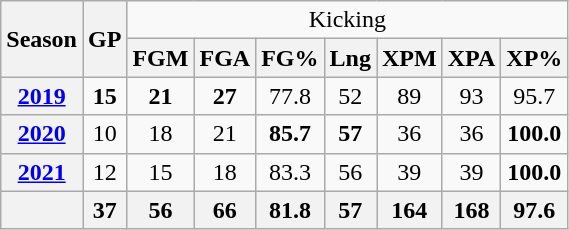<table class="wikitable" style="text-align:center;">
<tr>
<th rowspan="2">Season</th>
<th rowspan="2">GP</th>
<td colspan="7">Kicking</td>
</tr>
<tr>
<th>FGM</th>
<th>FGA</th>
<th>FG%</th>
<th>Lng</th>
<th>XPM</th>
<th>XPA</th>
<th>XP%</th>
</tr>
<tr>
<th><a href='#'>2019</a></th>
<td><strong>15</strong></td>
<td><strong>21</strong></td>
<td><strong>27</strong></td>
<td>77.8</td>
<td>52</td>
<td>89</td>
<td>93</td>
<td>95.7</td>
</tr>
<tr>
<th><a href='#'>2020</a></th>
<td>10</td>
<td>18</td>
<td>21</td>
<td><strong>85.7</strong></td>
<td><strong>57</strong></td>
<td>36</td>
<td>36</td>
<td><strong>100.0</strong></td>
</tr>
<tr>
<th><a href='#'>2021</a></th>
<td>12</td>
<td>15</td>
<td>18</td>
<td>83.3</td>
<td>56</td>
<td>39</td>
<td>39</td>
<td><strong>100.0</strong></td>
</tr>
<tr>
<th></th>
<th>37</th>
<th>56</th>
<th>66</th>
<th>81.8</th>
<th>57</th>
<th>164</th>
<th>168</th>
<th>97.6</th>
</tr>
</table>
